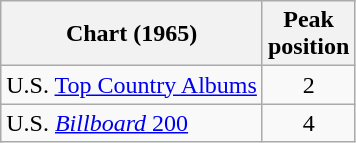<table class="wikitable">
<tr>
<th>Chart (1965)</th>
<th>Peak<br>position</th>
</tr>
<tr>
<td>U.S. <a href='#'>Top Country Albums</a></td>
<td align="center">2</td>
</tr>
<tr>
<td>U.S. <a href='#'><em>Billboard</em> 200</a></td>
<td align="center">4</td>
</tr>
</table>
